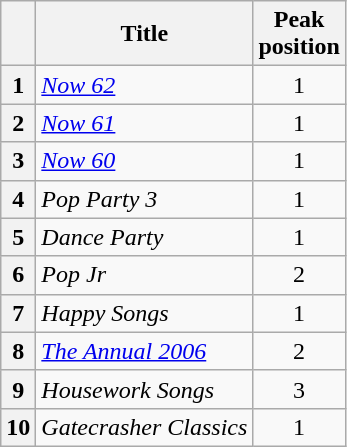<table class="wikitable sortable plainrowheaders">
<tr>
<th scope=col></th>
<th scope=col>Title</th>
<th scope=col>Peak<br>position</th>
</tr>
<tr>
<th scope=row style="text-align:center;">1</th>
<td><em><a href='#'>Now 62</a></em></td>
<td align="center">1</td>
</tr>
<tr>
<th scope=row style="text-align:center;">2</th>
<td><em><a href='#'>Now 61</a></em></td>
<td align="center">1</td>
</tr>
<tr>
<th scope=row style="text-align:center;">3</th>
<td><em><a href='#'>Now 60</a></em></td>
<td align="center">1</td>
</tr>
<tr>
<th scope=row style="text-align:center;">4</th>
<td><em>Pop Party 3</em></td>
<td align="center">1</td>
</tr>
<tr>
<th scope=row style="text-align:center;">5</th>
<td><em>Dance Party</em></td>
<td align="center">1</td>
</tr>
<tr>
<th scope=row style="text-align:center;">6</th>
<td><em>Pop Jr</em></td>
<td align="center">2</td>
</tr>
<tr>
<th scope=row style="text-align:center;">7</th>
<td><em>Happy Songs</em></td>
<td align="center">1</td>
</tr>
<tr>
<th scope=row style="text-align:center;">8</th>
<td><em><a href='#'>The Annual 2006</a></em></td>
<td align="center">2</td>
</tr>
<tr>
<th scope=row style="text-align:center;">9</th>
<td><em>Housework Songs</em></td>
<td align="center">3</td>
</tr>
<tr>
<th scope=row style="text-align:center;">10</th>
<td><em>Gatecrasher Classics</em></td>
<td align="center">1</td>
</tr>
</table>
